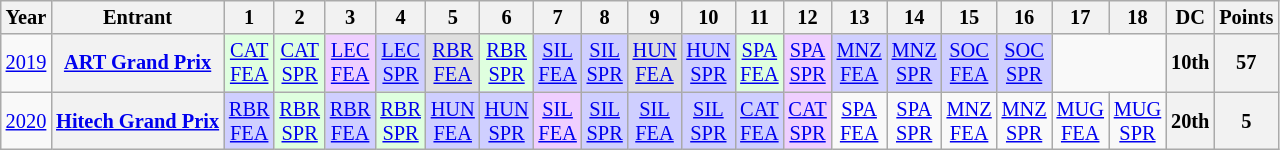<table class="wikitable" style="text-align:center; font-size:85%">
<tr>
<th>Year</th>
<th>Entrant</th>
<th>1</th>
<th>2</th>
<th>3</th>
<th>4</th>
<th>5</th>
<th>6</th>
<th>7</th>
<th>8</th>
<th>9</th>
<th>10</th>
<th>11</th>
<th>12</th>
<th>13</th>
<th>14</th>
<th>15</th>
<th>16</th>
<th>17</th>
<th>18</th>
<th>DC</th>
<th>Points</th>
</tr>
<tr>
<td><a href='#'>2019</a></td>
<th nowrap><a href='#'>ART Grand Prix</a></th>
<td style="background:#DFFFDF;"><a href='#'>CAT<br>FEA</a><br></td>
<td style="background:#DFFFDF;"><a href='#'>CAT<br>SPR</a><br></td>
<td style="background:#EFCFFF;"><a href='#'>LEC<br>FEA</a><br></td>
<td style="background:#CFCFFF;"><a href='#'>LEC<br>SPR</a><br></td>
<td style="background:#DFDFDF;"><a href='#'>RBR<br>FEA</a><br></td>
<td style="background:#DFFFDF;"><a href='#'>RBR<br>SPR</a><br></td>
<td style="background:#CFCFFF;"><a href='#'>SIL<br>FEA</a><br></td>
<td style="background:#CFCFFF;"><a href='#'>SIL<br>SPR</a><br></td>
<td style="background:#DFDFDF;"><a href='#'>HUN<br>FEA</a><br></td>
<td style="background:#CFCFFF;"><a href='#'>HUN<br>SPR</a><br></td>
<td style="background:#DFFFDF;"><a href='#'>SPA<br>FEA</a><br></td>
<td style="background:#EFCFFF;"><a href='#'>SPA<br>SPR</a><br></td>
<td style="background:#CFCFFF;"><a href='#'>MNZ<br>FEA</a><br></td>
<td style="background:#CFCFFF;"><a href='#'>MNZ<br>SPR</a><br></td>
<td style="background:#CFCFFF;"><a href='#'>SOC<br>FEA</a><br></td>
<td style="background:#CFCFFF;"><a href='#'>SOC<br>SPR</a><br></td>
<td colspan=2></td>
<th>10th</th>
<th>57</th>
</tr>
<tr>
<td><a href='#'>2020</a></td>
<th nowrap><a href='#'>Hitech Grand Prix</a></th>
<td style="background:#CFCFFF;"><a href='#'>RBR<br>FEA</a><br></td>
<td style="background:#DFFFDF;"><a href='#'>RBR<br>SPR</a><br></td>
<td style="background:#CFCFFF;"><a href='#'>RBR<br>FEA</a><br></td>
<td style="background:#DFFFDF;"><a href='#'>RBR<br>SPR</a><br></td>
<td style="background:#CFCFFF;"><a href='#'>HUN<br>FEA</a><br></td>
<td style="background:#CFCFFF;"><a href='#'>HUN<br>SPR</a><br></td>
<td style="background:#EFCFFF;"><a href='#'>SIL<br>FEA</a><br> </td>
<td style="background:#CFCFFF;"><a href='#'>SIL<br>SPR</a><br> </td>
<td style="background:#CFCFFF;"><a href='#'>SIL<br>FEA</a><br> </td>
<td style="background:#CFCFFF;"><a href='#'>SIL<br>SPR</a><br> </td>
<td style="background:#CFCFFF;"><a href='#'>CAT<br>FEA</a><br> </td>
<td style="background:#EFCFFF;"><a href='#'>CAT<br>SPR</a><br> </td>
<td><a href='#'>SPA<br>FEA</a></td>
<td><a href='#'>SPA<br>SPR</a></td>
<td><a href='#'>MNZ<br>FEA</a></td>
<td><a href='#'>MNZ<br>SPR</a></td>
<td><a href='#'>MUG<br>FEA</a></td>
<td><a href='#'>MUG<br>SPR</a></td>
<th>20th</th>
<th>5</th>
</tr>
</table>
